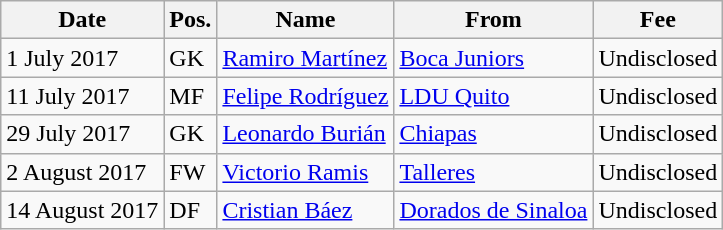<table class="wikitable">
<tr>
<th>Date</th>
<th>Pos.</th>
<th>Name</th>
<th>From</th>
<th>Fee</th>
</tr>
<tr>
<td>1 July 2017</td>
<td>GK</td>
<td> <a href='#'>Ramiro Martínez</a></td>
<td> <a href='#'>Boca Juniors</a></td>
<td>Undisclosed</td>
</tr>
<tr>
<td>11 July 2017</td>
<td>MF</td>
<td> <a href='#'>Felipe Rodríguez</a></td>
<td> <a href='#'>LDU Quito</a></td>
<td>Undisclosed</td>
</tr>
<tr>
<td>29 July 2017</td>
<td>GK</td>
<td> <a href='#'>Leonardo Burián</a></td>
<td> <a href='#'>Chiapas</a></td>
<td>Undisclosed</td>
</tr>
<tr>
<td>2 August 2017</td>
<td>FW</td>
<td> <a href='#'>Victorio Ramis</a></td>
<td> <a href='#'>Talleres</a></td>
<td>Undisclosed</td>
</tr>
<tr>
<td>14 August 2017</td>
<td>DF</td>
<td> <a href='#'>Cristian Báez</a></td>
<td> <a href='#'>Dorados de Sinaloa</a></td>
<td>Undisclosed</td>
</tr>
</table>
